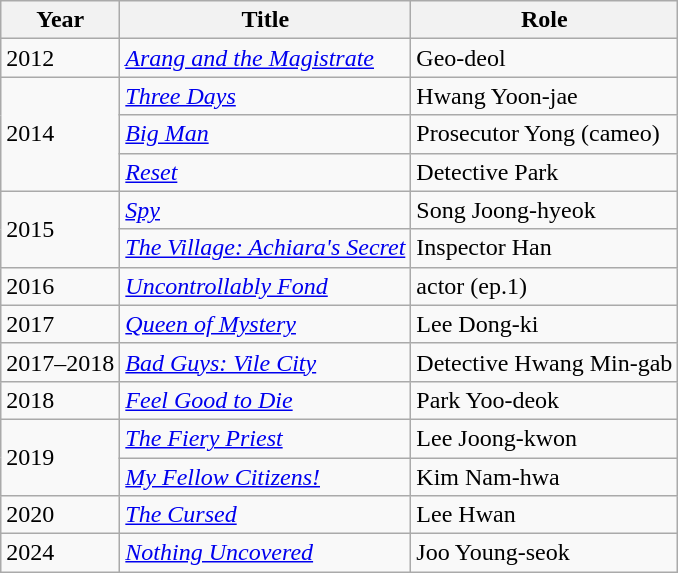<table class="wikitable sortable">
<tr>
<th>Year</th>
<th>Title</th>
<th>Role</th>
</tr>
<tr>
<td>2012</td>
<td><em><a href='#'>Arang and the Magistrate</a></em></td>
<td>Geo-deol</td>
</tr>
<tr>
<td rowspan=3>2014</td>
<td><em><a href='#'>Three Days</a></em></td>
<td>Hwang Yoon-jae</td>
</tr>
<tr>
<td><em><a href='#'>Big Man</a></em></td>
<td>Prosecutor Yong (cameo)</td>
</tr>
<tr>
<td><em><a href='#'>Reset</a></em></td>
<td>Detective Park</td>
</tr>
<tr>
<td rowspan=2>2015</td>
<td><em><a href='#'>Spy</a></em></td>
<td>Song Joong-hyeok</td>
</tr>
<tr>
<td><em><a href='#'>The Village: Achiara's Secret</a></em></td>
<td>Inspector Han</td>
</tr>
<tr>
<td>2016</td>
<td><em><a href='#'>Uncontrollably Fond</a></em></td>
<td>actor (ep.1)</td>
</tr>
<tr>
<td>2017</td>
<td><em><a href='#'>Queen of Mystery</a></em></td>
<td>Lee Dong-ki</td>
</tr>
<tr>
<td>2017–2018</td>
<td><em><a href='#'>Bad Guys: Vile City</a></em></td>
<td>Detective Hwang Min-gab</td>
</tr>
<tr>
<td>2018</td>
<td><em><a href='#'>Feel Good to Die</a></em></td>
<td>Park Yoo-deok</td>
</tr>
<tr>
<td rowspan=2>2019</td>
<td><em><a href='#'>The Fiery Priest</a></em></td>
<td>Lee Joong-kwon</td>
</tr>
<tr>
<td><em><a href='#'>My Fellow Citizens!</a></em></td>
<td>Kim Nam-hwa</td>
</tr>
<tr>
<td>2020</td>
<td><em><a href='#'>The Cursed</a></em></td>
<td>Lee Hwan</td>
</tr>
<tr>
<td>2024</td>
<td><em><a href='#'>Nothing Uncovered</a></em></td>
<td>Joo Young-seok</td>
</tr>
</table>
